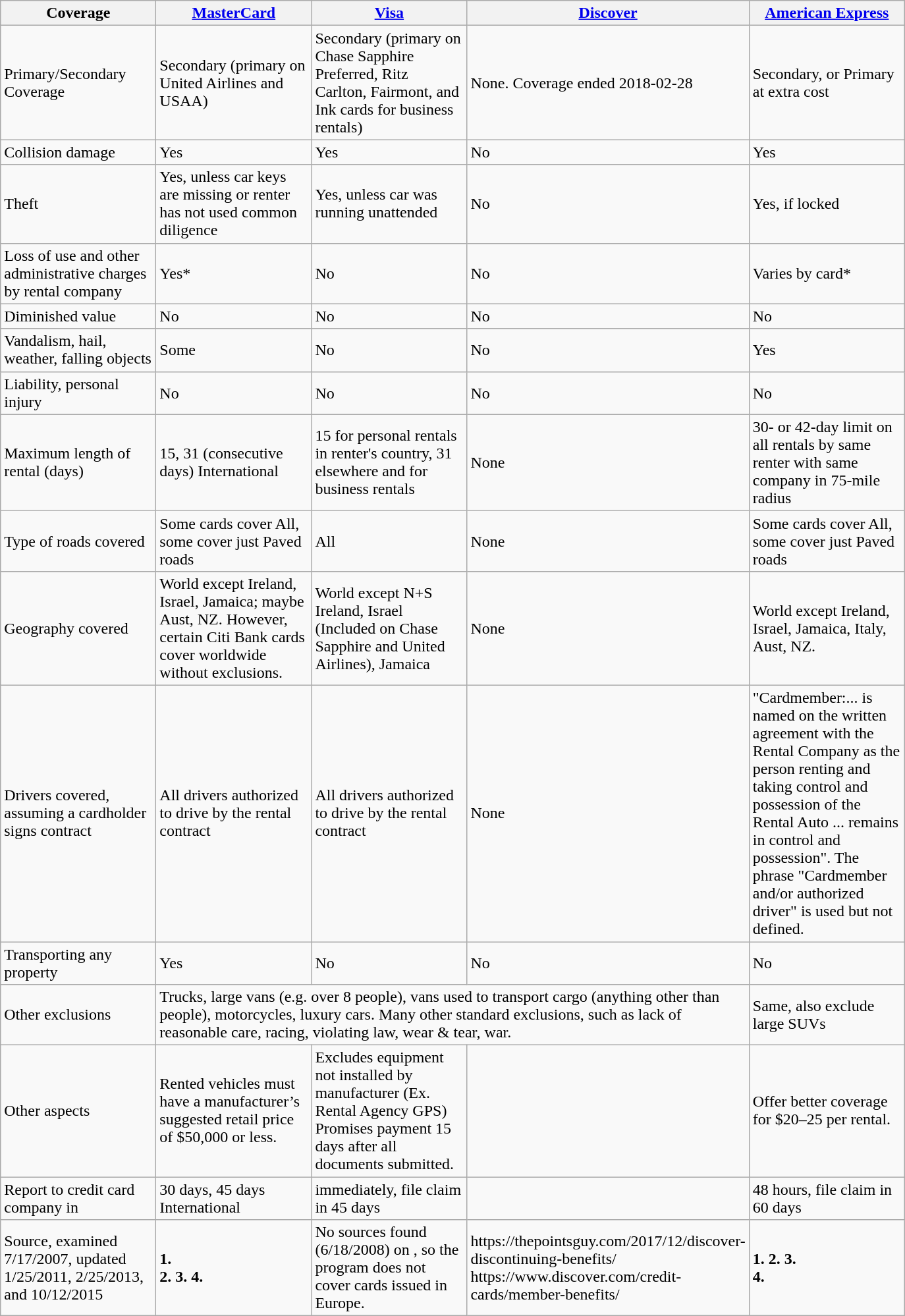<table class="wikitable">
<tr>
<th style="width:150px;">Coverage</th>
<th style="width:150px;"><a href='#'>MasterCard</a></th>
<th style="width:150px;"><a href='#'>Visa</a></th>
<th style="width:50px;"><a href='#'>Discover</a></th>
<th style="width:150px;"><a href='#'>American Express</a></th>
</tr>
<tr>
<td>Primary/Secondary Coverage</td>
<td>Secondary (primary on United Airlines and USAA)</td>
<td>Secondary (primary on Chase Sapphire Preferred, Ritz Carlton, Fairmont, and Ink cards for business rentals)</td>
<td>None. Coverage ended 2018-02-28</td>
<td>Secondary, or Primary at extra cost</td>
</tr>
<tr>
<td>Collision damage</td>
<td>Yes</td>
<td>Yes</td>
<td>No</td>
<td>Yes</td>
</tr>
<tr>
<td>Theft</td>
<td>Yes, unless car keys are missing or renter has not used common diligence</td>
<td>Yes, unless car was running unattended</td>
<td>No</td>
<td>Yes, if locked</td>
</tr>
<tr>
<td>Loss of use and other administrative charges by rental company</td>
<td>Yes*</td>
<td>No</td>
<td>No</td>
<td>Varies by card*</td>
</tr>
<tr>
<td>Diminished value</td>
<td>No</td>
<td>No</td>
<td>No</td>
<td>No</td>
</tr>
<tr>
<td>Vandalism, hail, weather, falling objects</td>
<td>Some</td>
<td>No</td>
<td>No</td>
<td>Yes</td>
</tr>
<tr>
<td>Liability, personal injury</td>
<td>No</td>
<td>No</td>
<td>No</td>
<td>No</td>
</tr>
<tr>
<td>Maximum length of rental (days)</td>
<td>15, 31 (consecutive days) International</td>
<td>15 for personal rentals in renter's country, 31 elsewhere and for business rentals</td>
<td>None</td>
<td>30- or 42-day limit on all rentals by same renter with same company in 75-mile radius</td>
</tr>
<tr>
<td>Type of roads covered</td>
<td>Some cards cover All, some cover just Paved roads</td>
<td>All</td>
<td>None</td>
<td>Some cards cover All, some cover just Paved roads</td>
</tr>
<tr>
<td>Geography covered</td>
<td>World except Ireland, Israel, Jamaica; maybe Aust, NZ. However, certain Citi Bank cards cover worldwide without exclusions.</td>
<td>World except N+S Ireland, Israel (Included on Chase Sapphire and United Airlines), Jamaica</td>
<td>None</td>
<td>World except Ireland, Israel, Jamaica, Italy, Aust, NZ.</td>
</tr>
<tr>
<td>Drivers covered, assuming a cardholder signs contract</td>
<td>All drivers authorized to drive by the rental contract</td>
<td>All drivers authorized to drive by the rental contract</td>
<td>None</td>
<td>"Cardmember:... is named on the written agreement with the Rental Company as the person renting and taking control and possession of the Rental Auto ... remains in control and possession". The phrase "Cardmember and/or authorized driver" is used but not defined.</td>
</tr>
<tr>
<td>Transporting any property</td>
<td>Yes</td>
<td>No</td>
<td>No</td>
<td>No</td>
</tr>
<tr>
<td>Other exclusions</td>
<td colspan="3">Trucks, large vans (e.g. over 8 people), vans used to transport cargo (anything other than people), motorcycles, luxury cars. Many other standard exclusions, such as lack of reasonable care, racing, violating law, wear & tear, war.</td>
<td>Same, also exclude large SUVs</td>
</tr>
<tr>
<td>Other aspects</td>
<td>Rented vehicles must have a manufacturer’s suggested retail price of $50,000 or less.</td>
<td>Excludes equipment not installed by manufacturer (Ex. Rental Agency GPS) Promises payment 15 days after all documents submitted.</td>
<td></td>
<td>Offer better coverage for $20–25 per rental.</td>
</tr>
<tr>
<td>Report to credit card company in</td>
<td>30 days, 45 days International</td>
<td>immediately, file claim in 45 days</td>
<td></td>
<td>48 hours, file claim in 60 days</td>
</tr>
<tr>
<td>Source, examined 7/17/2007, updated 1/25/2011, 2/25/2013, and 10/12/2015</td>
<td><strong>1.</strong> <br><strong>2.</strong> 
<strong>3.</strong> 
<strong>4.</strong> </td>
<td> No sources found (6/18/2008) on , so the program does not cover cards issued in Europe.</td>
<td>https://thepointsguy.com/2017/12/discover-discontinuing-benefits/<br>https://www.discover.com/credit-cards/member-benefits/</td>
<td><strong>1.</strong> <strong>2.</strong> <strong>3.</strong><br><strong>4.</strong></td>
</tr>
</table>
